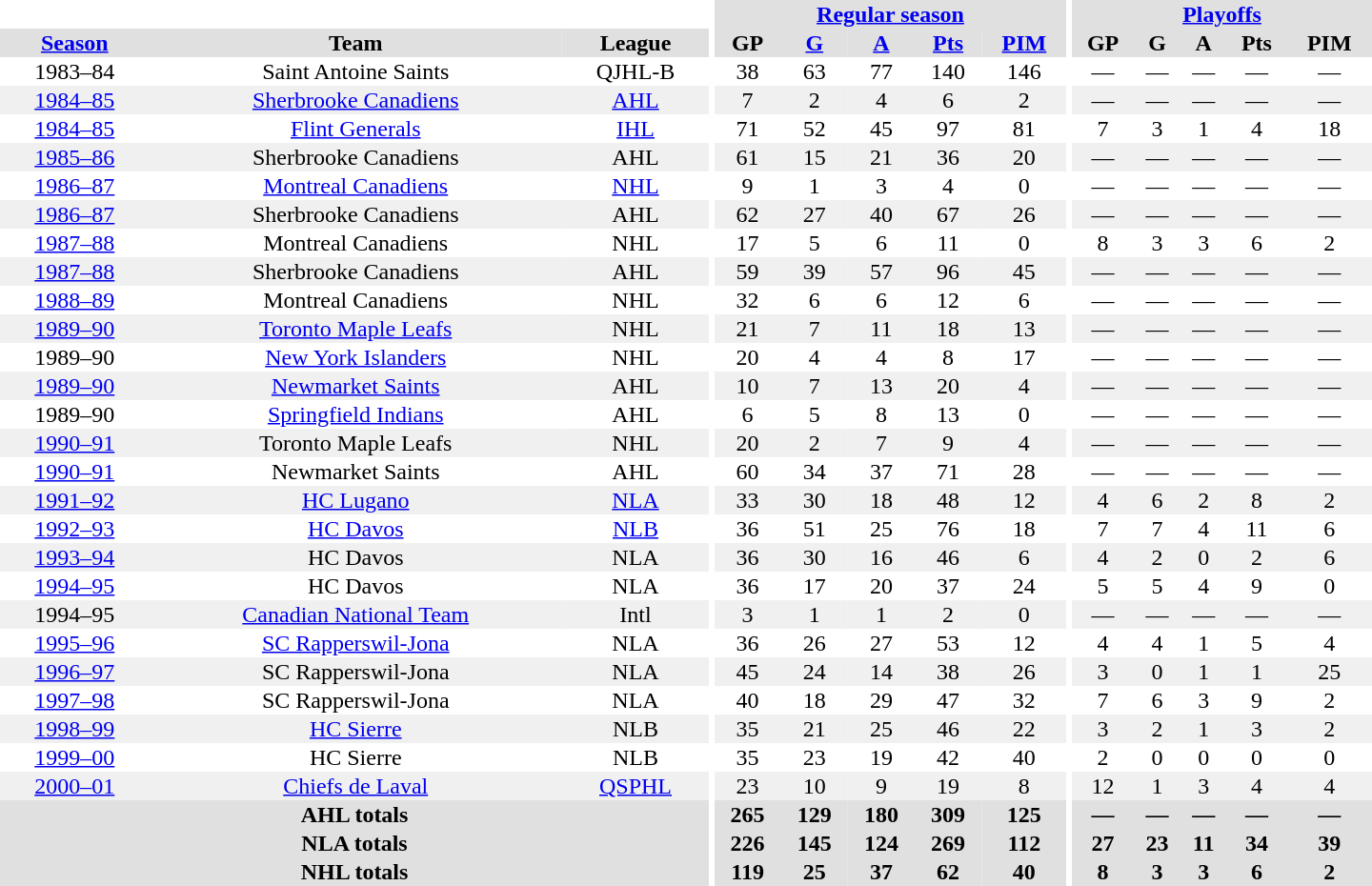<table border="0" cellpadding="1" cellspacing="0" style="text-align:center; width:60em">
<tr bgcolor="#e0e0e0">
<th colspan="3" bgcolor="#ffffff"></th>
<th rowspan="100" bgcolor="#ffffff"></th>
<th colspan="5"><a href='#'>Regular season</a></th>
<th rowspan="100" bgcolor="#ffffff"></th>
<th colspan="5"><a href='#'>Playoffs</a></th>
</tr>
<tr bgcolor="#e0e0e0">
<th><a href='#'>Season</a></th>
<th>Team</th>
<th>League</th>
<th>GP</th>
<th><a href='#'>G</a></th>
<th><a href='#'>A</a></th>
<th><a href='#'>Pts</a></th>
<th><a href='#'>PIM</a></th>
<th>GP</th>
<th>G</th>
<th>A</th>
<th>Pts</th>
<th>PIM</th>
</tr>
<tr>
<td>1983–84</td>
<td>Saint Antoine Saints</td>
<td>QJHL-B</td>
<td>38</td>
<td>63</td>
<td>77</td>
<td>140</td>
<td>146</td>
<td>—</td>
<td>—</td>
<td>—</td>
<td>—</td>
<td>—</td>
</tr>
<tr bgcolor="#f0f0f0">
<td><a href='#'>1984–85</a></td>
<td><a href='#'>Sherbrooke Canadiens</a></td>
<td><a href='#'>AHL</a></td>
<td>7</td>
<td>2</td>
<td>4</td>
<td>6</td>
<td>2</td>
<td>—</td>
<td>—</td>
<td>—</td>
<td>—</td>
<td>—</td>
</tr>
<tr>
<td><a href='#'>1984–85</a></td>
<td><a href='#'>Flint Generals</a></td>
<td><a href='#'>IHL</a></td>
<td>71</td>
<td>52</td>
<td>45</td>
<td>97</td>
<td>81</td>
<td>7</td>
<td>3</td>
<td>1</td>
<td>4</td>
<td>18</td>
</tr>
<tr bgcolor="#f0f0f0">
<td><a href='#'>1985–86</a></td>
<td>Sherbrooke Canadiens</td>
<td>AHL</td>
<td>61</td>
<td>15</td>
<td>21</td>
<td>36</td>
<td>20</td>
<td>—</td>
<td>—</td>
<td>—</td>
<td>—</td>
<td>—</td>
</tr>
<tr>
<td><a href='#'>1986–87</a></td>
<td><a href='#'>Montreal Canadiens</a></td>
<td><a href='#'>NHL</a></td>
<td>9</td>
<td>1</td>
<td>3</td>
<td>4</td>
<td>0</td>
<td>—</td>
<td>—</td>
<td>—</td>
<td>—</td>
<td>—</td>
</tr>
<tr bgcolor="#f0f0f0">
<td><a href='#'>1986–87</a></td>
<td>Sherbrooke Canadiens</td>
<td>AHL</td>
<td>62</td>
<td>27</td>
<td>40</td>
<td>67</td>
<td>26</td>
<td>—</td>
<td>—</td>
<td>—</td>
<td>—</td>
<td>—</td>
</tr>
<tr>
<td><a href='#'>1987–88</a></td>
<td>Montreal Canadiens</td>
<td>NHL</td>
<td>17</td>
<td>5</td>
<td>6</td>
<td>11</td>
<td>0</td>
<td>8</td>
<td>3</td>
<td>3</td>
<td>6</td>
<td>2</td>
</tr>
<tr bgcolor="#f0f0f0">
<td><a href='#'>1987–88</a></td>
<td>Sherbrooke Canadiens</td>
<td>AHL</td>
<td>59</td>
<td>39</td>
<td>57</td>
<td>96</td>
<td>45</td>
<td>—</td>
<td>—</td>
<td>—</td>
<td>—</td>
<td>—</td>
</tr>
<tr>
<td><a href='#'>1988–89</a></td>
<td>Montreal Canadiens</td>
<td>NHL</td>
<td>32</td>
<td>6</td>
<td>6</td>
<td>12</td>
<td>6</td>
<td>—</td>
<td>—</td>
<td>—</td>
<td>—</td>
<td>—</td>
</tr>
<tr bgcolor="#f0f0f0">
<td><a href='#'>1989–90</a></td>
<td><a href='#'>Toronto Maple Leafs</a></td>
<td>NHL</td>
<td>21</td>
<td>7</td>
<td>11</td>
<td>18</td>
<td>13</td>
<td>—</td>
<td>—</td>
<td>—</td>
<td>—</td>
<td>—</td>
</tr>
<tr>
<td>1989–90</td>
<td><a href='#'>New York Islanders</a></td>
<td>NHL</td>
<td>20</td>
<td>4</td>
<td>4</td>
<td>8</td>
<td>17</td>
<td>—</td>
<td>—</td>
<td>—</td>
<td>—</td>
<td>—</td>
</tr>
<tr bgcolor="#f0f0f0">
<td><a href='#'>1989–90</a></td>
<td><a href='#'>Newmarket Saints</a></td>
<td>AHL</td>
<td>10</td>
<td>7</td>
<td>13</td>
<td>20</td>
<td>4</td>
<td>—</td>
<td>—</td>
<td>—</td>
<td>—</td>
<td>—</td>
</tr>
<tr>
<td>1989–90</td>
<td><a href='#'>Springfield Indians</a></td>
<td>AHL</td>
<td>6</td>
<td>5</td>
<td>8</td>
<td>13</td>
<td>0</td>
<td>—</td>
<td>—</td>
<td>—</td>
<td>—</td>
<td>—</td>
</tr>
<tr bgcolor="#f0f0f0">
<td><a href='#'>1990–91</a></td>
<td>Toronto Maple Leafs</td>
<td>NHL</td>
<td>20</td>
<td>2</td>
<td>7</td>
<td>9</td>
<td>4</td>
<td>—</td>
<td>—</td>
<td>—</td>
<td>—</td>
<td>—</td>
</tr>
<tr>
<td><a href='#'>1990–91</a></td>
<td>Newmarket Saints</td>
<td>AHL</td>
<td>60</td>
<td>34</td>
<td>37</td>
<td>71</td>
<td>28</td>
<td>—</td>
<td>—</td>
<td>—</td>
<td>—</td>
<td>—</td>
</tr>
<tr bgcolor="#f0f0f0">
<td><a href='#'>1991–92</a></td>
<td><a href='#'>HC Lugano</a></td>
<td><a href='#'>NLA</a></td>
<td>33</td>
<td>30</td>
<td>18</td>
<td>48</td>
<td>12</td>
<td>4</td>
<td>6</td>
<td>2</td>
<td>8</td>
<td>2</td>
</tr>
<tr>
<td><a href='#'>1992–93</a></td>
<td><a href='#'>HC Davos</a></td>
<td><a href='#'>NLB</a></td>
<td>36</td>
<td>51</td>
<td>25</td>
<td>76</td>
<td>18</td>
<td>7</td>
<td>7</td>
<td>4</td>
<td>11</td>
<td>6</td>
</tr>
<tr bgcolor="#f0f0f0">
<td><a href='#'>1993–94</a></td>
<td>HC Davos</td>
<td>NLA</td>
<td>36</td>
<td>30</td>
<td>16</td>
<td>46</td>
<td>6</td>
<td>4</td>
<td>2</td>
<td>0</td>
<td>2</td>
<td>6</td>
</tr>
<tr>
<td><a href='#'>1994–95</a></td>
<td>HC Davos</td>
<td>NLA</td>
<td>36</td>
<td>17</td>
<td>20</td>
<td>37</td>
<td>24</td>
<td>5</td>
<td>5</td>
<td>4</td>
<td>9</td>
<td>0</td>
</tr>
<tr bgcolor="#f0f0f0">
<td>1994–95</td>
<td><a href='#'>Canadian National Team</a></td>
<td>Intl</td>
<td>3</td>
<td>1</td>
<td>1</td>
<td>2</td>
<td>0</td>
<td>—</td>
<td>—</td>
<td>—</td>
<td>—</td>
<td>—</td>
</tr>
<tr>
<td><a href='#'>1995–96</a></td>
<td><a href='#'>SC Rapperswil-Jona</a></td>
<td>NLA</td>
<td>36</td>
<td>26</td>
<td>27</td>
<td>53</td>
<td>12</td>
<td>4</td>
<td>4</td>
<td>1</td>
<td>5</td>
<td>4</td>
</tr>
<tr bgcolor="#f0f0f0">
<td><a href='#'>1996–97</a></td>
<td>SC Rapperswil-Jona</td>
<td>NLA</td>
<td>45</td>
<td>24</td>
<td>14</td>
<td>38</td>
<td>26</td>
<td>3</td>
<td>0</td>
<td>1</td>
<td>1</td>
<td>25</td>
</tr>
<tr>
<td><a href='#'>1997–98</a></td>
<td>SC Rapperswil-Jona</td>
<td>NLA</td>
<td>40</td>
<td>18</td>
<td>29</td>
<td>47</td>
<td>32</td>
<td>7</td>
<td>6</td>
<td>3</td>
<td>9</td>
<td>2</td>
</tr>
<tr bgcolor="#f0f0f0">
<td><a href='#'>1998–99</a></td>
<td><a href='#'>HC Sierre</a></td>
<td>NLB</td>
<td>35</td>
<td>21</td>
<td>25</td>
<td>46</td>
<td>22</td>
<td>3</td>
<td>2</td>
<td>1</td>
<td>3</td>
<td>2</td>
</tr>
<tr>
<td><a href='#'>1999–00</a></td>
<td>HC Sierre</td>
<td>NLB</td>
<td>35</td>
<td>23</td>
<td>19</td>
<td>42</td>
<td>40</td>
<td>2</td>
<td>0</td>
<td>0</td>
<td>0</td>
<td>0</td>
</tr>
<tr bgcolor="#f0f0f0">
<td><a href='#'>2000–01</a></td>
<td><a href='#'>Chiefs de Laval</a></td>
<td><a href='#'>QSPHL</a></td>
<td>23</td>
<td>10</td>
<td>9</td>
<td>19</td>
<td>8</td>
<td>12</td>
<td>1</td>
<td>3</td>
<td>4</td>
<td>4</td>
</tr>
<tr bgcolor="#e0e0e0">
<th colspan="3">AHL totals</th>
<th>265</th>
<th>129</th>
<th>180</th>
<th>309</th>
<th>125</th>
<th>—</th>
<th>—</th>
<th>—</th>
<th>—</th>
<th>—</th>
</tr>
<tr bgcolor="#e0e0e0">
<th colspan="3">NLA totals</th>
<th>226</th>
<th>145</th>
<th>124</th>
<th>269</th>
<th>112</th>
<th>27</th>
<th>23</th>
<th>11</th>
<th>34</th>
<th>39</th>
</tr>
<tr bgcolor="#e0e0e0">
<th colspan="3">NHL totals</th>
<th>119</th>
<th>25</th>
<th>37</th>
<th>62</th>
<th>40</th>
<th>8</th>
<th>3</th>
<th>3</th>
<th>6</th>
<th>2</th>
</tr>
</table>
